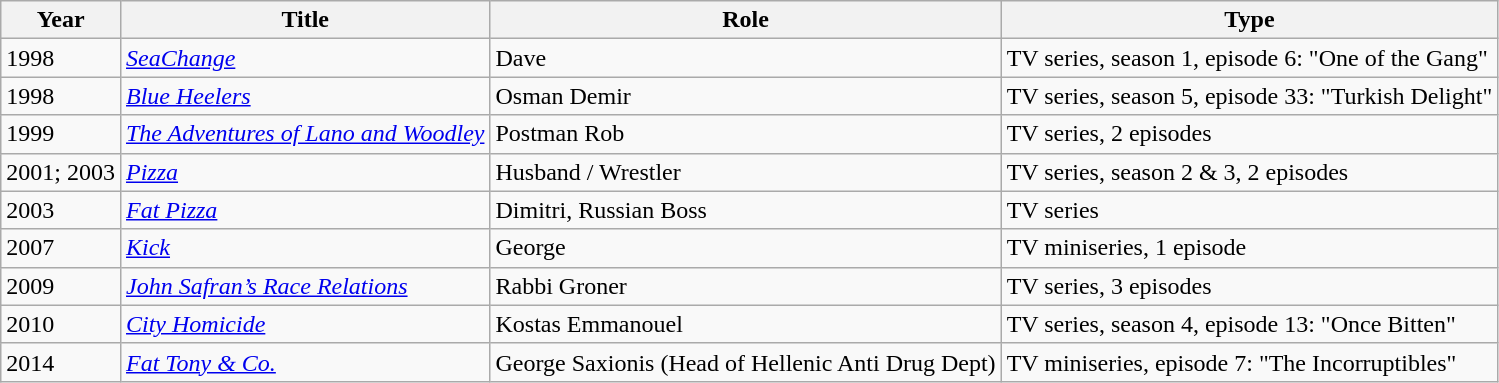<table class="wikitable">
<tr>
<th>Year</th>
<th>Title</th>
<th>Role</th>
<th>Type</th>
</tr>
<tr>
<td>1998</td>
<td><em><a href='#'>SeaChange</a></em></td>
<td>Dave</td>
<td>TV series, season 1, episode 6: "One of the Gang"</td>
</tr>
<tr>
<td>1998</td>
<td><em><a href='#'>Blue Heelers</a></em></td>
<td>Osman Demir</td>
<td>TV series, season 5, episode 33: "Turkish Delight"</td>
</tr>
<tr>
<td>1999</td>
<td><em><a href='#'>The Adventures of Lano and Woodley</a></em></td>
<td>Postman Rob</td>
<td>TV series, 2 episodes</td>
</tr>
<tr>
<td>2001; 2003</td>
<td><em><a href='#'>Pizza</a></em></td>
<td>Husband / Wrestler</td>
<td>TV series, season 2 & 3, 2 episodes</td>
</tr>
<tr>
<td>2003</td>
<td><em><a href='#'>Fat Pizza</a></em></td>
<td>Dimitri, Russian Boss</td>
<td>TV series</td>
</tr>
<tr>
<td>2007</td>
<td><em><a href='#'>Kick</a></em></td>
<td>George</td>
<td>TV miniseries, 1 episode</td>
</tr>
<tr>
<td>2009</td>
<td><em><a href='#'>John Safran’s Race Relations</a></em></td>
<td>Rabbi Groner</td>
<td>TV series, 3 episodes</td>
</tr>
<tr>
<td>2010</td>
<td><em><a href='#'>City Homicide</a></em></td>
<td>Kostas Emmanouel</td>
<td>TV series, season 4, episode 13: "Once Bitten"</td>
</tr>
<tr>
<td>2014</td>
<td><em><a href='#'>Fat Tony & Co.</a></em></td>
<td>George Saxionis (Head of Hellenic Anti Drug Dept)</td>
<td>TV miniseries, episode 7: "The Incorruptibles"</td>
</tr>
</table>
